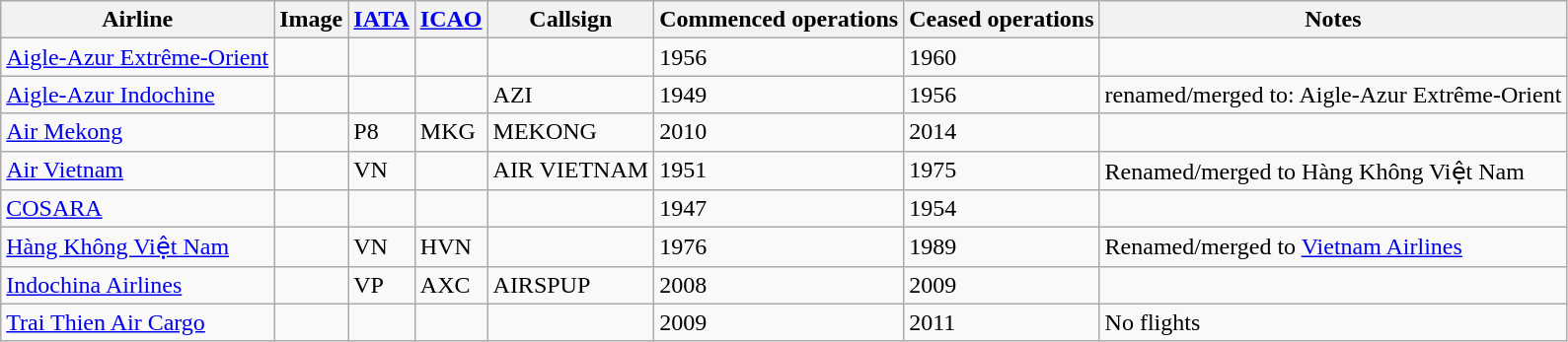<table class="wikitable sortable">
<tr valign="middle">
<th>Airline</th>
<th>Image</th>
<th><a href='#'>IATA</a></th>
<th><a href='#'>ICAO</a></th>
<th>Callsign</th>
<th>Commenced operations</th>
<th>Ceased operations</th>
<th>Notes</th>
</tr>
<tr>
<td><a href='#'>Aigle-Azur Extrême-Orient</a></td>
<td></td>
<td></td>
<td></td>
<td></td>
<td>1956</td>
<td>1960</td>
<td></td>
</tr>
<tr>
<td><a href='#'>Aigle-Azur Indochine</a></td>
<td></td>
<td></td>
<td></td>
<td>AZI</td>
<td>1949</td>
<td>1956</td>
<td>renamed/merged to: Aigle-Azur Extrême-Orient</td>
</tr>
<tr>
<td><a href='#'>Air Mekong</a></td>
<td></td>
<td>P8</td>
<td>MKG</td>
<td>MEKONG</td>
<td>2010</td>
<td>2014</td>
<td></td>
</tr>
<tr>
<td><a href='#'>Air Vietnam</a></td>
<td></td>
<td>VN</td>
<td></td>
<td>AIR VIETNAM</td>
<td>1951</td>
<td>1975</td>
<td>Renamed/merged to Hàng Không Việt Nam</td>
</tr>
<tr>
<td><a href='#'>COSARA</a></td>
<td></td>
<td></td>
<td></td>
<td></td>
<td>1947</td>
<td>1954</td>
<td></td>
</tr>
<tr>
<td><a href='#'>Hàng Không Việt Nam</a></td>
<td></td>
<td>VN</td>
<td>HVN</td>
<td></td>
<td>1976</td>
<td>1989</td>
<td>Renamed/merged to <a href='#'>Vietnam Airlines</a></td>
</tr>
<tr>
<td><a href='#'>Indochina Airlines</a></td>
<td></td>
<td>VP</td>
<td>AXC</td>
<td>AIRSPUP</td>
<td>2008</td>
<td>2009</td>
<td></td>
</tr>
<tr>
<td><a href='#'>Trai Thien Air Cargo</a></td>
<td></td>
<td></td>
<td></td>
<td></td>
<td>2009</td>
<td>2011</td>
<td>No flights</td>
</tr>
</table>
